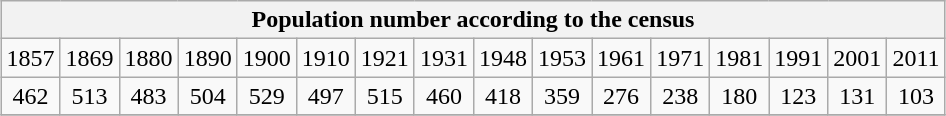<table class="wikitable" style="margin: 0.5em auto; text-align: center;">
<tr>
<th colspan="16">Population number according to the census</th>
</tr>
<tr>
<td>1857</td>
<td>1869</td>
<td>1880</td>
<td>1890</td>
<td>1900</td>
<td>1910</td>
<td>1921</td>
<td>1931</td>
<td>1948</td>
<td>1953</td>
<td>1961</td>
<td>1971</td>
<td>1981</td>
<td>1991</td>
<td>2001</td>
<td>2011</td>
</tr>
<tr>
<td>462</td>
<td>513</td>
<td>483</td>
<td>504</td>
<td>529</td>
<td>497</td>
<td>515</td>
<td>460</td>
<td>418</td>
<td>359</td>
<td>276</td>
<td>238</td>
<td>180</td>
<td>123</td>
<td>131</td>
<td>103</td>
</tr>
<tr>
</tr>
</table>
